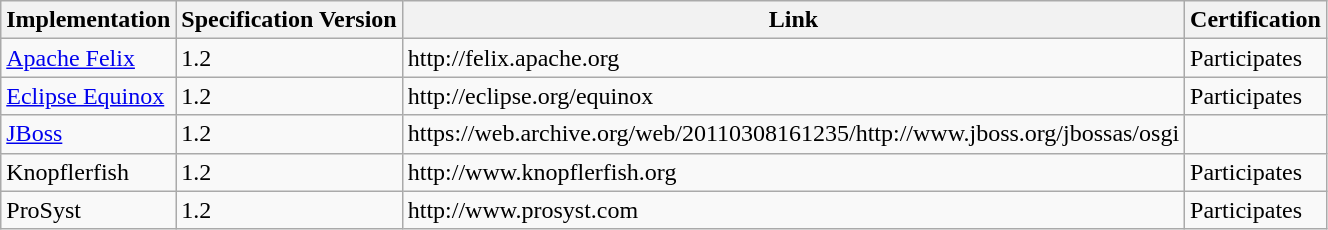<table class="wikitable sortable">
<tr>
<th>Implementation</th>
<th>Specification Version</th>
<th>Link</th>
<th>Certification</th>
</tr>
<tr>
<td><a href='#'>Apache Felix</a></td>
<td>1.2</td>
<td>http://felix.apache.org</td>
<td>Participates</td>
</tr>
<tr>
<td><a href='#'>Eclipse Equinox</a></td>
<td>1.2</td>
<td>http://eclipse.org/equinox</td>
<td>Participates</td>
</tr>
<tr>
<td><a href='#'>JBoss</a></td>
<td>1.2</td>
<td>https://web.archive.org/web/20110308161235/http://www.jboss.org/jbossas/osgi</td>
<td></td>
</tr>
<tr>
<td>Knopflerfish</td>
<td>1.2</td>
<td>http://www.knopflerfish.org</td>
<td>Participates</td>
</tr>
<tr>
<td>ProSyst</td>
<td>1.2</td>
<td>http://www.prosyst.com</td>
<td>Participates</td>
</tr>
</table>
